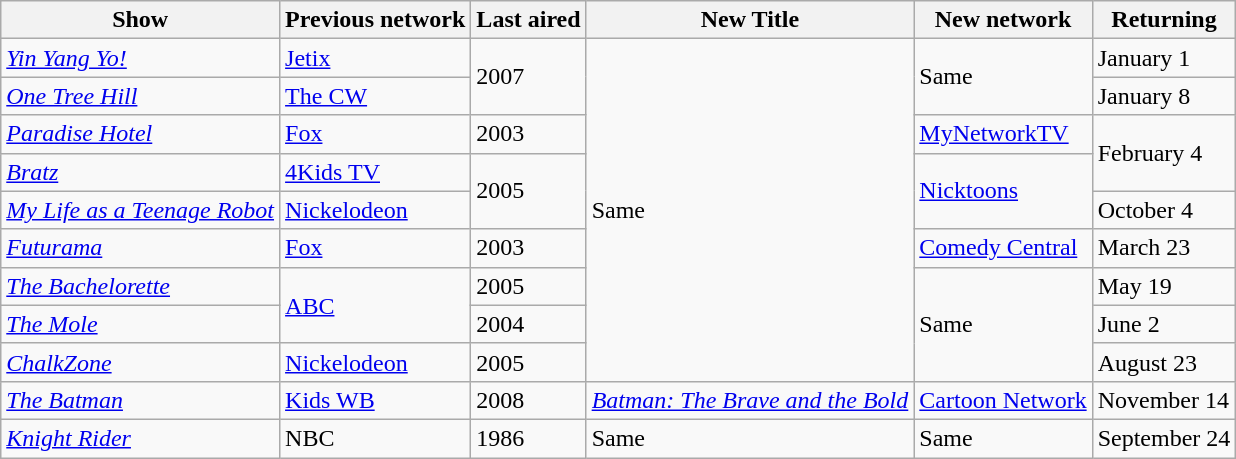<table class="wikitable">
<tr ">
<th>Show</th>
<th>Previous network</th>
<th>Last aired</th>
<th>New Title</th>
<th>New network</th>
<th>Returning</th>
</tr>
<tr>
<td><em><a href='#'>Yin Yang Yo!</a></em></td>
<td><a href='#'>Jetix</a></td>
<td rowspan="2">2007</td>
<td rowspan="9">Same</td>
<td rowspan="2">Same</td>
<td>January 1</td>
</tr>
<tr>
<td><em><a href='#'>One Tree Hill</a></em></td>
<td><a href='#'>The CW</a></td>
<td>January 8</td>
</tr>
<tr>
<td><em><a href='#'>Paradise Hotel</a></em></td>
<td><a href='#'>Fox</a></td>
<td>2003</td>
<td><a href='#'>MyNetworkTV</a></td>
<td rowspan="2">February 4</td>
</tr>
<tr>
<td><em><a href='#'>Bratz</a></em></td>
<td><a href='#'>4Kids TV</a></td>
<td rowspan="2">2005</td>
<td rowspan="2"><a href='#'>Nicktoons</a></td>
</tr>
<tr>
<td><em><a href='#'>My Life as a Teenage Robot</a></em></td>
<td><a href='#'>Nickelodeon</a></td>
<td rowspawn="2">October 4</td>
</tr>
<tr>
<td><em><a href='#'>Futurama</a></em></td>
<td><a href='#'>Fox</a></td>
<td>2003</td>
<td><a href='#'>Comedy Central</a></td>
<td>March 23</td>
</tr>
<tr>
<td><em><a href='#'>The Bachelorette</a></em></td>
<td rowspan="2"><a href='#'>ABC</a></td>
<td>2005</td>
<td rowspan="3">Same</td>
<td>May 19</td>
</tr>
<tr>
<td><em><a href='#'>The Mole</a></em></td>
<td>2004</td>
<td>June 2</td>
</tr>
<tr>
<td><em><a href='#'>ChalkZone</a></em></td>
<td><a href='#'>Nickelodeon</a></td>
<td>2005</td>
<td>August 23</td>
</tr>
<tr>
<td><em><a href='#'>The Batman</a></em></td>
<td><a href='#'>Kids WB</a></td>
<td>2008</td>
<td><em><a href='#'>Batman: The Brave and the Bold</a></em></td>
<td><a href='#'>Cartoon Network</a></td>
<td>November 14</td>
</tr>
<tr>
<td><a href='#'><em>Knight Rider</em></a></td>
<td>NBC</td>
<td>1986</td>
<td>Same</td>
<td>Same</td>
<td>September 24</td>
</tr>
</table>
